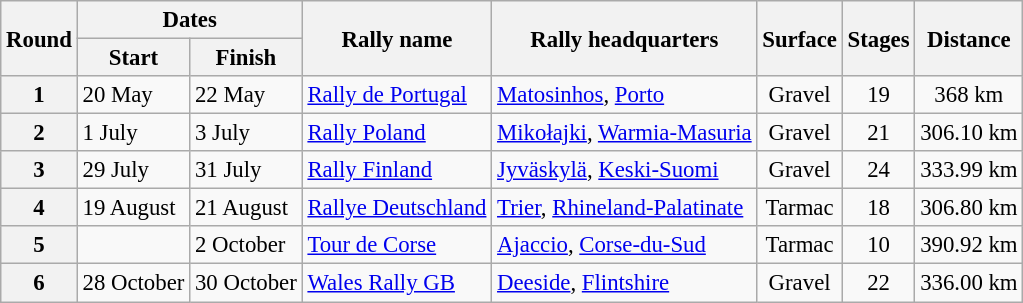<table class="wikitable" style="font-size: 95%;">
<tr>
<th rowspan="2">Round</th>
<th colspan="2">Dates</th>
<th rowspan="2">Rally name</th>
<th rowspan="2">Rally headquarters</th>
<th rowspan="2">Surface</th>
<th rowspan="2">Stages</th>
<th rowspan="2">Distance</th>
</tr>
<tr>
<th>Start</th>
<th>Finish</th>
</tr>
<tr>
<th>1</th>
<td>20 May</td>
<td>22 May</td>
<td> <a href='#'>Rally de Portugal</a></td>
<td><a href='#'>Matosinhos</a>, <a href='#'>Porto</a></td>
<td align="center">Gravel</td>
<td align="center">19</td>
<td align="center">368 km</td>
</tr>
<tr>
<th>2</th>
<td>1 July</td>
<td>3 July</td>
<td> <a href='#'>Rally Poland</a></td>
<td><a href='#'>Mikołajki</a>, <a href='#'>Warmia-Masuria</a></td>
<td align="center">Gravel</td>
<td align="center">21</td>
<td align="center">306.10 km</td>
</tr>
<tr>
<th>3</th>
<td>29 July</td>
<td>31 July</td>
<td> <a href='#'>Rally Finland</a></td>
<td><a href='#'>Jyväskylä</a>, <a href='#'>Keski-Suomi</a></td>
<td align="center">Gravel</td>
<td align="center">24</td>
<td align="center">333.99 km</td>
</tr>
<tr>
<th>4</th>
<td>19 August</td>
<td>21 August</td>
<td> <a href='#'>Rallye Deutschland</a></td>
<td><a href='#'>Trier</a>, <a href='#'>Rhineland-Palatinate</a></td>
<td align="center">Tarmac</td>
<td align="center">18</td>
<td align="center">306.80 km</td>
</tr>
<tr>
<th>5</th>
<td></td>
<td>2 October</td>
<td> <a href='#'>Tour de Corse</a></td>
<td><a href='#'>Ajaccio</a>, <a href='#'>Corse-du-Sud</a></td>
<td align="center">Tarmac</td>
<td align="center">10</td>
<td align="center">390.92 km</td>
</tr>
<tr>
<th>6</th>
<td>28 October</td>
<td>30 October</td>
<td> <a href='#'>Wales Rally GB</a></td>
<td><a href='#'>Deeside</a>, <a href='#'>Flintshire</a></td>
<td align="center">Gravel</td>
<td align="center">22</td>
<td align="center">336.00 km</td>
</tr>
</table>
